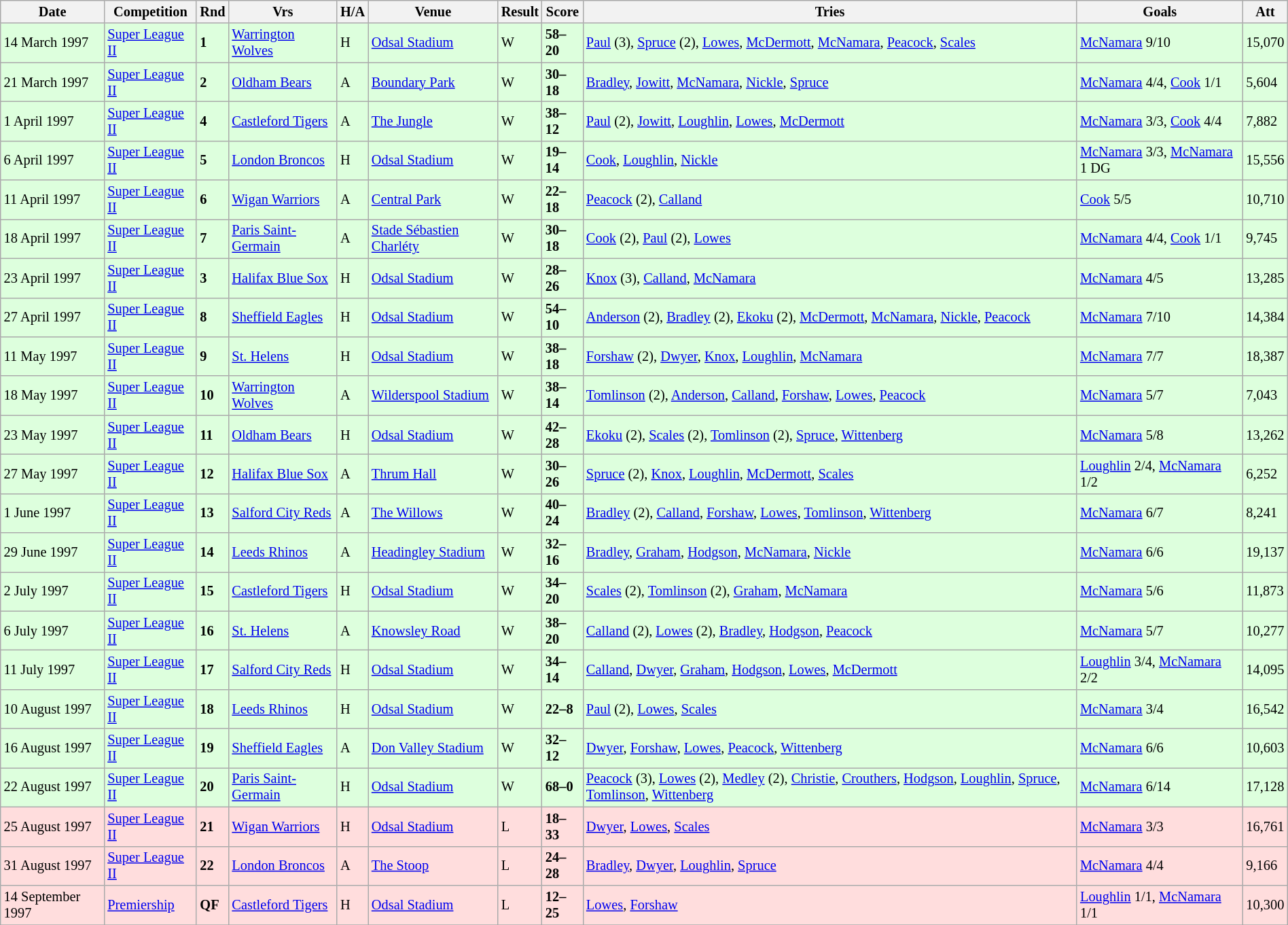<table class="wikitable" style="font-size:85%;" width="100%">
<tr>
<th>Date</th>
<th>Competition</th>
<th>Rnd</th>
<th>Vrs</th>
<th>H/A</th>
<th>Venue</th>
<th>Result</th>
<th>Score</th>
<th>Tries</th>
<th>Goals</th>
<th>Att</th>
</tr>
<tr style="background:#ddffdd;" width=20|>
<td>14 March 1997</td>
<td><a href='#'>Super League II</a></td>
<td><strong>1</strong></td>
<td><a href='#'>Warrington Wolves</a></td>
<td>H</td>
<td><a href='#'>Odsal Stadium</a></td>
<td>W</td>
<td><strong>58–20</strong></td>
<td><a href='#'>Paul</a> (3), <a href='#'>Spruce</a> (2), <a href='#'>Lowes</a>, <a href='#'>McDermott</a>, <a href='#'>McNamara</a>, <a href='#'>Peacock</a>, <a href='#'>Scales</a></td>
<td><a href='#'>McNamara</a> 9/10</td>
<td>15,070</td>
</tr>
<tr style="background:#ddffdd;" width=20|>
<td>21 March 1997</td>
<td><a href='#'>Super League II</a></td>
<td><strong>2</strong></td>
<td><a href='#'>Oldham Bears</a></td>
<td>A</td>
<td><a href='#'>Boundary Park</a></td>
<td>W</td>
<td><strong>30–18</strong></td>
<td><a href='#'>Bradley</a>, <a href='#'>Jowitt</a>, <a href='#'>McNamara</a>, <a href='#'>Nickle</a>, <a href='#'>Spruce</a></td>
<td><a href='#'>McNamara</a> 4/4, <a href='#'>Cook</a> 1/1</td>
<td>5,604</td>
</tr>
<tr style="background:#ddffdd;" width=20|>
<td>1 April 1997</td>
<td><a href='#'>Super League II</a></td>
<td><strong>4</strong></td>
<td><a href='#'>Castleford Tigers</a></td>
<td>A</td>
<td><a href='#'>The Jungle</a></td>
<td>W</td>
<td><strong>38–12</strong></td>
<td><a href='#'>Paul</a> (2), <a href='#'>Jowitt</a>, <a href='#'>Loughlin</a>, <a href='#'>Lowes</a>, <a href='#'>McDermott</a></td>
<td><a href='#'>McNamara</a> 3/3, <a href='#'>Cook</a> 4/4</td>
<td>7,882</td>
</tr>
<tr style="background:#ddffdd;" width=20|>
<td>6 April 1997</td>
<td><a href='#'>Super League II</a></td>
<td><strong>5</strong></td>
<td><a href='#'>London Broncos</a></td>
<td>H</td>
<td><a href='#'>Odsal Stadium</a></td>
<td>W</td>
<td><strong>19–14</strong></td>
<td><a href='#'>Cook</a>, <a href='#'>Loughlin</a>, <a href='#'>Nickle</a></td>
<td><a href='#'>McNamara</a> 3/3, <a href='#'>McNamara</a> 1 DG</td>
<td>15,556</td>
</tr>
<tr style="background:#ddffdd;" width=20|>
<td>11 April 1997</td>
<td><a href='#'>Super League II</a></td>
<td><strong>6</strong></td>
<td><a href='#'>Wigan Warriors</a></td>
<td>A</td>
<td><a href='#'>Central Park</a></td>
<td>W</td>
<td><strong>22–18</strong></td>
<td><a href='#'>Peacock</a> (2), <a href='#'>Calland</a></td>
<td><a href='#'>Cook</a> 5/5</td>
<td>10,710</td>
</tr>
<tr style="background:#ddffdd;" width=20|>
<td>18 April 1997</td>
<td><a href='#'>Super League II</a></td>
<td><strong>7</strong></td>
<td><a href='#'>Paris Saint-Germain</a></td>
<td>A</td>
<td><a href='#'>Stade Sébastien Charléty</a></td>
<td>W</td>
<td><strong>30–18</strong></td>
<td><a href='#'>Cook</a> (2), <a href='#'>Paul</a> (2), <a href='#'>Lowes</a></td>
<td><a href='#'>McNamara</a> 4/4, <a href='#'>Cook</a> 1/1</td>
<td>9,745</td>
</tr>
<tr style="background:#ddffdd;" width=20|>
<td>23 April 1997</td>
<td><a href='#'>Super League II</a></td>
<td><strong>3</strong></td>
<td><a href='#'>Halifax Blue Sox</a></td>
<td>H</td>
<td><a href='#'>Odsal Stadium</a></td>
<td>W</td>
<td><strong>28–26</strong></td>
<td><a href='#'>Knox</a> (3), <a href='#'>Calland</a>, <a href='#'>McNamara</a></td>
<td><a href='#'>McNamara</a> 4/5</td>
<td>13,285</td>
</tr>
<tr style="background:#ddffdd;" width=20|>
<td>27 April 1997</td>
<td><a href='#'>Super League II</a></td>
<td><strong>8</strong></td>
<td><a href='#'>Sheffield Eagles</a></td>
<td>H</td>
<td><a href='#'>Odsal Stadium</a></td>
<td>W</td>
<td><strong>54–10</strong></td>
<td><a href='#'>Anderson</a> (2), <a href='#'>Bradley</a> (2), <a href='#'>Ekoku</a> (2), <a href='#'>McDermott</a>, <a href='#'>McNamara</a>, <a href='#'>Nickle</a>, <a href='#'>Peacock</a></td>
<td><a href='#'>McNamara</a> 7/10</td>
<td>14,384</td>
</tr>
<tr style="background:#ddffdd;" width=20|>
<td>11 May 1997</td>
<td><a href='#'>Super League II</a></td>
<td><strong>9</strong></td>
<td><a href='#'>St. Helens</a></td>
<td>H</td>
<td><a href='#'>Odsal Stadium</a></td>
<td>W</td>
<td><strong>38–18</strong></td>
<td><a href='#'>Forshaw</a> (2), <a href='#'>Dwyer</a>, <a href='#'>Knox</a>, <a href='#'>Loughlin</a>, <a href='#'>McNamara</a></td>
<td><a href='#'>McNamara</a> 7/7</td>
<td>18,387</td>
</tr>
<tr style="background:#ddffdd;" width=20|>
<td>18 May 1997</td>
<td><a href='#'>Super League II</a></td>
<td><strong>10</strong></td>
<td><a href='#'>Warrington Wolves</a></td>
<td>A</td>
<td><a href='#'>Wilderspool Stadium</a></td>
<td>W</td>
<td><strong>38–14</strong></td>
<td><a href='#'>Tomlinson</a> (2), <a href='#'>Anderson</a>, <a href='#'>Calland</a>, <a href='#'>Forshaw</a>, <a href='#'>Lowes</a>, <a href='#'>Peacock</a></td>
<td><a href='#'>McNamara</a> 5/7</td>
<td>7,043</td>
</tr>
<tr style="background:#ddffdd;" width=20|>
<td>23 May 1997</td>
<td><a href='#'>Super League II</a></td>
<td><strong>11</strong></td>
<td><a href='#'>Oldham Bears</a></td>
<td>H</td>
<td><a href='#'>Odsal Stadium</a></td>
<td>W</td>
<td><strong>42–28</strong></td>
<td><a href='#'>Ekoku</a> (2), <a href='#'>Scales</a> (2), <a href='#'>Tomlinson</a> (2), <a href='#'>Spruce</a>, <a href='#'>Wittenberg</a></td>
<td><a href='#'>McNamara</a> 5/8</td>
<td>13,262</td>
</tr>
<tr style="background:#ddffdd;" width=20|>
<td>27 May 1997</td>
<td><a href='#'>Super League II</a></td>
<td><strong>12</strong></td>
<td><a href='#'>Halifax Blue Sox</a></td>
<td>A</td>
<td><a href='#'>Thrum Hall</a></td>
<td>W</td>
<td><strong>30–26</strong></td>
<td><a href='#'>Spruce</a> (2), <a href='#'>Knox</a>, <a href='#'>Loughlin</a>, <a href='#'>McDermott</a>, <a href='#'>Scales</a></td>
<td><a href='#'>Loughlin</a> 2/4, <a href='#'>McNamara</a> 1/2</td>
<td>6,252</td>
</tr>
<tr style="background:#ddffdd;" width=20|>
<td>1 June 1997</td>
<td><a href='#'>Super League II</a></td>
<td><strong>13</strong></td>
<td><a href='#'>Salford City Reds</a></td>
<td>A</td>
<td><a href='#'>The Willows</a></td>
<td>W</td>
<td><strong>40–24</strong></td>
<td><a href='#'>Bradley</a> (2), <a href='#'>Calland</a>, <a href='#'>Forshaw</a>, <a href='#'>Lowes</a>, <a href='#'>Tomlinson</a>, <a href='#'>Wittenberg</a></td>
<td><a href='#'>McNamara</a> 6/7</td>
<td>8,241</td>
</tr>
<tr style="background:#ddffdd;" width=20|>
<td>29 June 1997</td>
<td><a href='#'>Super League II</a></td>
<td><strong>14</strong></td>
<td><a href='#'>Leeds Rhinos</a></td>
<td>A</td>
<td><a href='#'>Headingley Stadium</a></td>
<td>W</td>
<td><strong>32–16</strong></td>
<td><a href='#'>Bradley</a>, <a href='#'>Graham</a>, <a href='#'>Hodgson</a>, <a href='#'>McNamara</a>, <a href='#'>Nickle</a></td>
<td><a href='#'>McNamara</a> 6/6</td>
<td>19,137</td>
</tr>
<tr style="background:#ddffdd;" width=20|>
<td>2 July 1997</td>
<td><a href='#'>Super League II</a></td>
<td><strong>15</strong></td>
<td><a href='#'>Castleford Tigers</a></td>
<td>H</td>
<td><a href='#'>Odsal Stadium</a></td>
<td>W</td>
<td><strong>34–20</strong></td>
<td><a href='#'>Scales</a> (2), <a href='#'>Tomlinson</a> (2), <a href='#'>Graham</a>, <a href='#'>McNamara</a></td>
<td><a href='#'>McNamara</a> 5/6</td>
<td>11,873</td>
</tr>
<tr style="background:#ddffdd;" width=20|>
<td>6 July 1997</td>
<td><a href='#'>Super League II</a></td>
<td><strong>16</strong></td>
<td><a href='#'>St. Helens</a></td>
<td>A</td>
<td><a href='#'>Knowsley Road</a></td>
<td>W</td>
<td><strong>38–20</strong></td>
<td><a href='#'>Calland</a> (2), <a href='#'>Lowes</a> (2), <a href='#'>Bradley</a>, <a href='#'>Hodgson</a>, <a href='#'>Peacock</a></td>
<td><a href='#'>McNamara</a> 5/7</td>
<td>10,277</td>
</tr>
<tr style="background:#ddffdd;" width=20|>
<td>11 July 1997</td>
<td><a href='#'>Super League II</a></td>
<td><strong>17</strong></td>
<td><a href='#'>Salford City Reds</a></td>
<td>H</td>
<td><a href='#'>Odsal Stadium</a></td>
<td>W</td>
<td><strong>34–14</strong></td>
<td><a href='#'>Calland</a>, <a href='#'>Dwyer</a>, <a href='#'>Graham</a>, <a href='#'>Hodgson</a>, <a href='#'>Lowes</a>, <a href='#'>McDermott</a></td>
<td><a href='#'>Loughlin</a> 3/4, <a href='#'>McNamara</a> 2/2</td>
<td>14,095</td>
</tr>
<tr style="background:#ddffdd;" width=20|>
<td>10 August 1997</td>
<td><a href='#'>Super League II</a></td>
<td><strong>18</strong></td>
<td><a href='#'>Leeds Rhinos</a></td>
<td>H</td>
<td><a href='#'>Odsal Stadium</a></td>
<td>W</td>
<td><strong>22–8</strong></td>
<td><a href='#'>Paul</a> (2), <a href='#'>Lowes</a>, <a href='#'>Scales</a></td>
<td><a href='#'>McNamara</a> 3/4</td>
<td>16,542</td>
</tr>
<tr style="background:#ddffdd;" width=20|>
<td>16 August 1997</td>
<td><a href='#'>Super League II</a></td>
<td><strong>19</strong></td>
<td><a href='#'>Sheffield Eagles</a></td>
<td>A</td>
<td><a href='#'>Don Valley Stadium</a></td>
<td>W</td>
<td><strong>32–12</strong></td>
<td><a href='#'>Dwyer</a>, <a href='#'>Forshaw</a>, <a href='#'>Lowes</a>, <a href='#'>Peacock</a>, <a href='#'>Wittenberg</a></td>
<td><a href='#'>McNamara</a> 6/6</td>
<td>10,603</td>
</tr>
<tr style="background:#ddffdd;" width=20|>
<td>22 August 1997</td>
<td><a href='#'>Super League II</a></td>
<td><strong>20</strong></td>
<td><a href='#'>Paris Saint-Germain</a></td>
<td>H</td>
<td><a href='#'>Odsal Stadium</a></td>
<td>W</td>
<td><strong>68–0</strong></td>
<td><a href='#'>Peacock</a> (3), <a href='#'>Lowes</a> (2), <a href='#'>Medley</a> (2), <a href='#'>Christie</a>, <a href='#'>Crouthers</a>, <a href='#'>Hodgson</a>, <a href='#'>Loughlin</a>, <a href='#'>Spruce</a>, <a href='#'>Tomlinson</a>, <a href='#'>Wittenberg</a></td>
<td><a href='#'>McNamara</a> 6/14</td>
<td>17,128</td>
</tr>
<tr style="background:#ffdddd;" width=20|>
<td>25 August 1997</td>
<td><a href='#'>Super League II</a></td>
<td><strong>21</strong></td>
<td><a href='#'>Wigan Warriors</a></td>
<td>H</td>
<td><a href='#'>Odsal Stadium</a></td>
<td>L</td>
<td><strong>18–33</strong></td>
<td><a href='#'>Dwyer</a>, <a href='#'>Lowes</a>, <a href='#'>Scales</a></td>
<td><a href='#'>McNamara</a> 3/3</td>
<td>16,761</td>
</tr>
<tr style="background:#ffdddd;" width=20|>
<td>31 August 1997</td>
<td><a href='#'>Super League II</a></td>
<td><strong>22</strong></td>
<td><a href='#'>London Broncos</a></td>
<td>A</td>
<td><a href='#'>The Stoop</a></td>
<td>L</td>
<td><strong>24–28</strong></td>
<td><a href='#'>Bradley</a>, <a href='#'>Dwyer</a>, <a href='#'>Loughlin</a>, <a href='#'>Spruce</a></td>
<td><a href='#'>McNamara</a> 4/4</td>
<td>9,166</td>
</tr>
<tr style="background:#ffdddd;" width=20|>
<td>14 September 1997</td>
<td><a href='#'>Premiership</a></td>
<td><strong>QF</strong></td>
<td><a href='#'>Castleford Tigers</a></td>
<td>H</td>
<td><a href='#'>Odsal Stadium</a></td>
<td>L</td>
<td><strong>12–25</strong></td>
<td><a href='#'>Lowes</a>, <a href='#'>Forshaw</a></td>
<td><a href='#'>Loughlin</a> 1/1, <a href='#'>McNamara</a> 1/1</td>
<td>10,300</td>
</tr>
<tr>
</tr>
</table>
